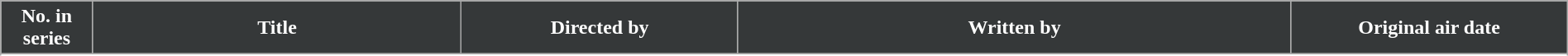<table class="wikitable plainrowheaders" style="width: 100%; margin-right: 0;">
<tr>
<th scope=col style="background: #353839; color: #fff; text-align:center;" width=5%>No. in<br>series</th>
<th scope=col style="background: #353839; color: #fff; text-align:center;" width=20%>Title</th>
<th scope=col style="background: #353839; color: #fff; text-align:center;" width=15%>Directed by</th>
<th scope=col style="background: #353839; color: #fff; text-align:center;" width=30%>Written by</th>
<th scope=col style="background: #353839; color: #fff; text-align:center;" width=15%>Original air date</th>
</tr>
<tr>
</tr>
<tr>
</tr>
</table>
